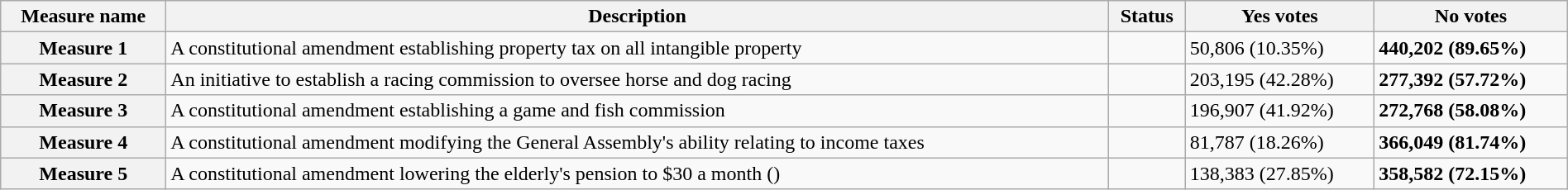<table class="wikitable sortable plainrowheaders" style="width:100%">
<tr>
<th scope="col">Measure name</th>
<th class="unsortable" scope="col">Description</th>
<th scope="col">Status</th>
<th scope="col">Yes votes</th>
<th scope="col">No votes</th>
</tr>
<tr>
<th scope="row">Measure 1</th>
<td>A constitutional amendment establishing property tax on all intangible property</td>
<td></td>
<td>50,806 (10.35%)</td>
<td><strong>440,202 (89.65%)</strong></td>
</tr>
<tr>
<th scope="row">Measure 2</th>
<td>An initiative to establish a racing commission to oversee horse and dog racing</td>
<td></td>
<td>203,195 (42.28%)</td>
<td><strong>277,392 (57.72%)</strong></td>
</tr>
<tr>
<th scope="row">Measure 3</th>
<td>A constitutional amendment establishing a game and fish commission</td>
<td></td>
<td>196,907 (41.92%)</td>
<td><strong>272,768 (58.08%)</strong></td>
</tr>
<tr>
<th scope="row">Measure 4</th>
<td>A constitutional amendment modifying the General Assembly's ability relating to income taxes</td>
<td></td>
<td>81,787 (18.26%)</td>
<td><strong>366,049 (81.74%)</strong></td>
</tr>
<tr>
<th scope="row">Measure 5</th>
<td>A constitutional amendment lowering the elderly's pension to $30 a month ()</td>
<td></td>
<td>138,383 (27.85%)</td>
<td><strong>358,582 (72.15%)</strong></td>
</tr>
</table>
